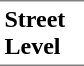<table border=0 cellspacing=0 cellpadding=3>
<tr>
<td style="border-bottom:solid 1px gray;border-top:solid 1px gray;" width=50 valign=top><strong>Street Level</strong></td>
</tr>
</table>
